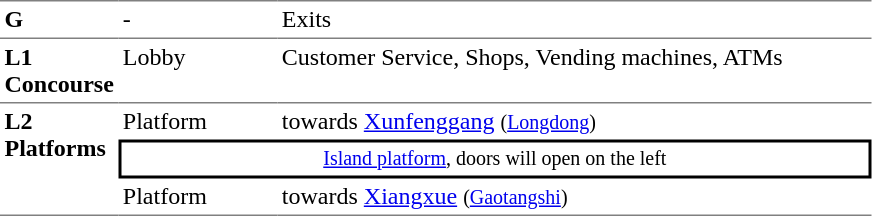<table table border=0 cellspacing=0 cellpadding=3>
<tr>
<td style="vertical-align:top; border-bottom:solid 0 gray; border-top:solid 1px gray; width:50px;"><strong>G</strong></td>
<td style="vertical-align:top; border-bottom:solid 0 gray; border-top:solid 1px gray; width:100px;">-</td>
<td style="vertical-align:top; border-bottom:solid 0 gray; border-top:solid 1px gray; width:390px;">Exits</td>
</tr>
<tr style="vertical-align:top;">
<td style="border-bottom:solid 0 gray; border-top:solid 1px gray; width:50px;"><strong>L1<br>Concourse</strong></td>
<td style="border-bottom:solid 0 gray; border-top:solid 1px gray; width:100px;">Lobby</td>
<td style="border-bottom:solid 0 gray; border-top:solid 1px gray; width:390px;">Customer Service, Shops, Vending machines, ATMs</td>
</tr>
<tr>
<td style="vertical-align:top; border-bottom:solid 1px gray; border-top:solid 1px gray; width:50px;" rowspan="3"><strong>L2<br>Platforms</strong></td>
<td style="border-top:solid 1px gray;">Platform </td>
<td style="border-top:solid 1px gray;">  towards <a href='#'>Xunfenggang</a> <small>(<a href='#'>Longdong</a>)</small></td>
</tr>
<tr>
<td style="border-top:solid 2px black;border-right:solid 2px black;border-left:solid 2px black;border-bottom:solid 2px black;font-size:smaller;text-align:center;" colspan=2><a href='#'>Island platform</a>, doors will open on the left</td>
</tr>
<tr>
<td style="border-bottom:solid 1px gray;">Platform </td>
<td style="border-bottom:solid 1px gray;"> towards <a href='#'>Xiangxue</a> <small>(<a href='#'>Gaotangshi</a>)</small> </td>
</tr>
</table>
